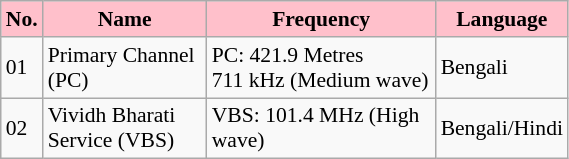<table class="wikitable"  style="font-size:90%; width:30%;">
<tr>
<th style="background:Pink; color:Black; text-align:center;">No.</th>
<th style="background:Pink; color:Black; text-align:center;">Name</th>
<th style="background:Pink; color:Black; text-align:center;">Frequency</th>
<th style="background:Pink; color:Black; text-align:center;">Language</th>
</tr>
<tr>
<td>01</td>
<td>Primary Channel (PC)</td>
<td>PC: 421.9 Metres 711 kHz (Medium wave)</td>
<td>Bengali</td>
</tr>
<tr>
<td>02</td>
<td>Vividh Bharati Service (VBS)</td>
<td>VBS: 101.4 MHz (High wave)</td>
<td>Bengali/Hindi</td>
</tr>
</table>
